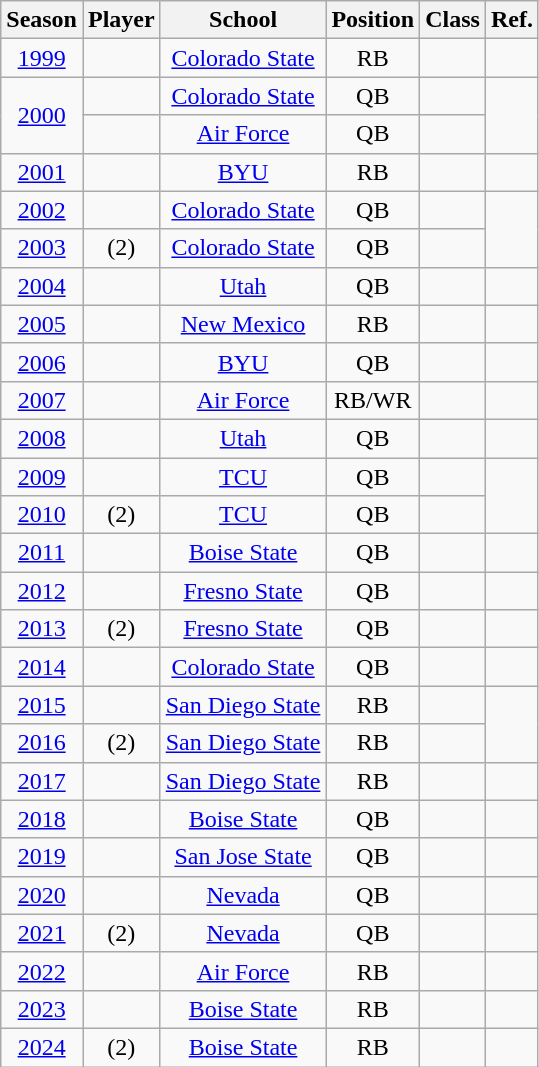<table class="wikitable sortable">
<tr>
<th>Season</th>
<th>Player</th>
<th>School</th>
<th>Position</th>
<th>Class</th>
<th>Ref.</th>
</tr>
<tr align="center">
<td><a href='#'>1999</a></td>
<td></td>
<td><a href='#'>Colorado State</a></td>
<td>RB</td>
<td></td>
<td></td>
</tr>
<tr align="center">
<td rowspan="2"><a href='#'>2000</a></td>
<td></td>
<td><a href='#'>Colorado State</a></td>
<td>QB</td>
<td></td>
<td rowspan="2"></td>
</tr>
<tr align="center">
<td></td>
<td><a href='#'>Air Force</a></td>
<td>QB</td>
<td></td>
</tr>
<tr align="center">
<td><a href='#'>2001</a></td>
<td></td>
<td><a href='#'>BYU</a></td>
<td>RB</td>
<td></td>
<td></td>
</tr>
<tr align="center">
<td><a href='#'>2002</a></td>
<td></td>
<td><a href='#'>Colorado State</a></td>
<td>QB</td>
<td></td>
<td rowspan="2"></td>
</tr>
<tr align="center">
<td><a href='#'>2003</a></td>
<td> (2)</td>
<td><a href='#'>Colorado State</a></td>
<td>QB</td>
<td></td>
</tr>
<tr align="center">
<td><a href='#'>2004</a></td>
<td></td>
<td><a href='#'>Utah</a></td>
<td>QB</td>
<td></td>
<td></td>
</tr>
<tr align="center">
<td><a href='#'>2005</a></td>
<td></td>
<td><a href='#'>New Mexico</a></td>
<td>RB</td>
<td></td>
<td></td>
</tr>
<tr align="center">
<td><a href='#'>2006</a></td>
<td></td>
<td><a href='#'>BYU</a></td>
<td>QB</td>
<td></td>
<td></td>
</tr>
<tr align="center">
<td><a href='#'>2007</a></td>
<td></td>
<td><a href='#'>Air Force</a></td>
<td>RB/WR</td>
<td></td>
<td></td>
</tr>
<tr align="center">
<td><a href='#'>2008</a></td>
<td></td>
<td><a href='#'>Utah</a></td>
<td>QB</td>
<td></td>
<td></td>
</tr>
<tr align="center">
<td><a href='#'>2009</a></td>
<td></td>
<td><a href='#'>TCU</a></td>
<td>QB</td>
<td></td>
<td rowspan="2"></td>
</tr>
<tr align="center">
<td><a href='#'>2010</a></td>
<td> (2)</td>
<td><a href='#'>TCU</a></td>
<td>QB</td>
<td></td>
</tr>
<tr align="center">
<td><a href='#'>2011</a></td>
<td></td>
<td><a href='#'>Boise State</a></td>
<td>QB</td>
<td></td>
<td></td>
</tr>
<tr align="center">
<td><a href='#'>2012</a></td>
<td></td>
<td><a href='#'>Fresno State</a></td>
<td>QB</td>
<td></td>
<td></td>
</tr>
<tr align="center">
<td><a href='#'>2013</a></td>
<td> (2)</td>
<td><a href='#'>Fresno State</a></td>
<td>QB</td>
<td></td>
<td></td>
</tr>
<tr align="center">
<td><a href='#'>2014</a></td>
<td></td>
<td><a href='#'>Colorado State</a></td>
<td>QB</td>
<td></td>
<td></td>
</tr>
<tr align="center">
<td><a href='#'>2015</a></td>
<td></td>
<td><a href='#'>San Diego State</a></td>
<td>RB</td>
<td></td>
<td rowspan="2"></td>
</tr>
<tr align="center">
<td><a href='#'>2016</a></td>
<td> (2)</td>
<td><a href='#'>San Diego State</a></td>
<td>RB</td>
<td></td>
</tr>
<tr align="center">
<td><a href='#'>2017</a></td>
<td></td>
<td><a href='#'>San Diego State</a></td>
<td>RB</td>
<td></td>
<td></td>
</tr>
<tr align="center">
<td><a href='#'>2018</a></td>
<td></td>
<td><a href='#'>Boise State</a></td>
<td>QB</td>
<td></td>
<td></td>
</tr>
<tr align="center">
<td><a href='#'>2019</a></td>
<td></td>
<td><a href='#'>San Jose State</a></td>
<td>QB</td>
<td></td>
<td></td>
</tr>
<tr align="center">
<td><a href='#'>2020</a></td>
<td></td>
<td><a href='#'>Nevada</a></td>
<td>QB</td>
<td></td>
<td></td>
</tr>
<tr align="center">
<td><a href='#'>2021</a></td>
<td> (2)</td>
<td><a href='#'>Nevada</a></td>
<td>QB</td>
<td></td>
<td></td>
</tr>
<tr align="center">
<td><a href='#'>2022</a></td>
<td></td>
<td><a href='#'>Air Force</a></td>
<td>RB</td>
<td></td>
<td></td>
</tr>
<tr align="center">
<td><a href='#'>2023</a></td>
<td></td>
<td><a href='#'>Boise State</a></td>
<td>RB</td>
<td></td>
<td></td>
</tr>
<tr align="center">
<td><a href='#'>2024</a></td>
<td> (2)</td>
<td><a href='#'>Boise State</a></td>
<td>RB</td>
<td></td>
<td></td>
</tr>
</table>
